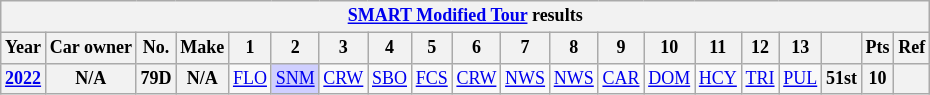<table class="wikitable" style="text-align:center; font-size:75%">
<tr>
<th colspan=38><a href='#'>SMART Modified Tour</a> results</th>
</tr>
<tr>
<th>Year</th>
<th>Car owner</th>
<th>No.</th>
<th>Make</th>
<th>1</th>
<th>2</th>
<th>3</th>
<th>4</th>
<th>5</th>
<th>6</th>
<th>7</th>
<th>8</th>
<th>9</th>
<th>10</th>
<th>11</th>
<th>12</th>
<th>13</th>
<th></th>
<th>Pts</th>
<th>Ref</th>
</tr>
<tr>
<th><a href='#'>2022</a></th>
<th>N/A</th>
<th>79D</th>
<th>N/A</th>
<td><a href='#'>FLO</a></td>
<td style="background:#CFCFFF;"><a href='#'>SNM</a><br></td>
<td><a href='#'>CRW</a></td>
<td><a href='#'>SBO</a></td>
<td><a href='#'>FCS</a></td>
<td><a href='#'>CRW</a></td>
<td><a href='#'>NWS</a></td>
<td><a href='#'>NWS</a></td>
<td><a href='#'>CAR</a></td>
<td><a href='#'>DOM</a></td>
<td><a href='#'>HCY</a></td>
<td><a href='#'>TRI</a></td>
<td><a href='#'>PUL</a></td>
<th>51st</th>
<th>10</th>
<th></th>
</tr>
</table>
